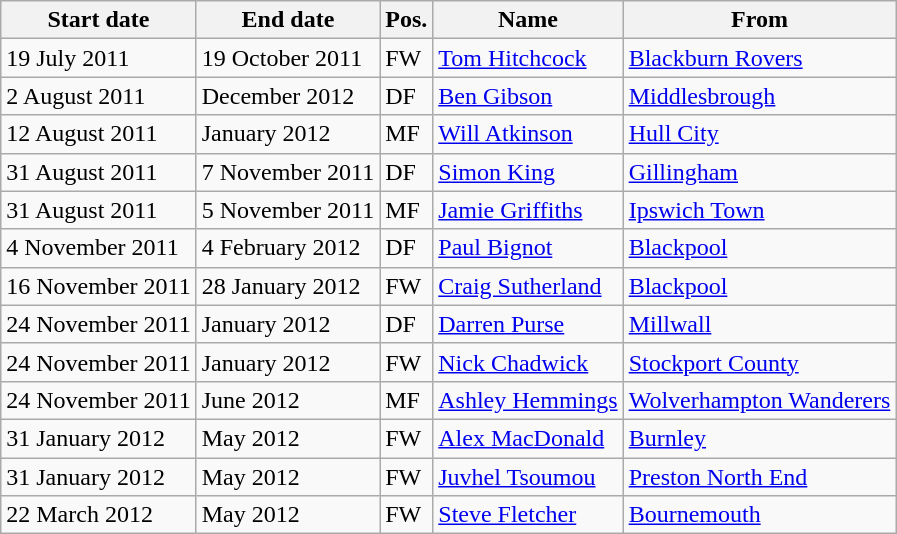<table class="wikitable">
<tr>
<th>Start date</th>
<th>End date</th>
<th>Pos.</th>
<th>Name</th>
<th>From</th>
</tr>
<tr>
<td>19 July 2011</td>
<td>19 October 2011</td>
<td>FW</td>
<td><a href='#'>Tom Hitchcock</a></td>
<td><a href='#'>Blackburn Rovers</a></td>
</tr>
<tr>
<td>2 August 2011</td>
<td>December 2012</td>
<td>DF</td>
<td><a href='#'>Ben Gibson</a></td>
<td><a href='#'>Middlesbrough</a></td>
</tr>
<tr>
<td>12 August 2011</td>
<td>January 2012</td>
<td>MF</td>
<td><a href='#'>Will Atkinson</a></td>
<td><a href='#'>Hull City</a></td>
</tr>
<tr>
<td>31 August 2011</td>
<td>7 November 2011</td>
<td>DF</td>
<td><a href='#'>Simon King</a></td>
<td><a href='#'>Gillingham</a></td>
</tr>
<tr>
<td>31 August 2011</td>
<td>5 November 2011</td>
<td>MF</td>
<td><a href='#'>Jamie Griffiths</a></td>
<td><a href='#'>Ipswich Town</a></td>
</tr>
<tr>
<td>4 November 2011</td>
<td>4 February 2012</td>
<td>DF</td>
<td><a href='#'>Paul Bignot</a></td>
<td><a href='#'>Blackpool</a></td>
</tr>
<tr>
<td>16 November 2011</td>
<td>28 January 2012</td>
<td>FW</td>
<td><a href='#'>Craig Sutherland</a></td>
<td><a href='#'>Blackpool</a></td>
</tr>
<tr>
<td>24 November 2011</td>
<td>January 2012</td>
<td>DF</td>
<td><a href='#'>Darren Purse</a></td>
<td><a href='#'>Millwall</a></td>
</tr>
<tr>
<td>24 November 2011</td>
<td>January 2012</td>
<td>FW</td>
<td><a href='#'>Nick Chadwick</a></td>
<td><a href='#'>Stockport County</a></td>
</tr>
<tr>
<td>24 November 2011</td>
<td>June 2012</td>
<td>MF</td>
<td><a href='#'>Ashley Hemmings</a></td>
<td><a href='#'>Wolverhampton Wanderers</a></td>
</tr>
<tr>
<td>31 January 2012</td>
<td>May 2012</td>
<td>FW</td>
<td><a href='#'>Alex MacDonald</a></td>
<td><a href='#'>Burnley</a></td>
</tr>
<tr>
<td>31 January 2012</td>
<td>May 2012</td>
<td>FW</td>
<td><a href='#'>Juvhel Tsoumou</a></td>
<td><a href='#'>Preston North End</a></td>
</tr>
<tr>
<td>22 March 2012</td>
<td>May 2012</td>
<td>FW</td>
<td><a href='#'>Steve Fletcher</a></td>
<td><a href='#'>Bournemouth</a></td>
</tr>
</table>
